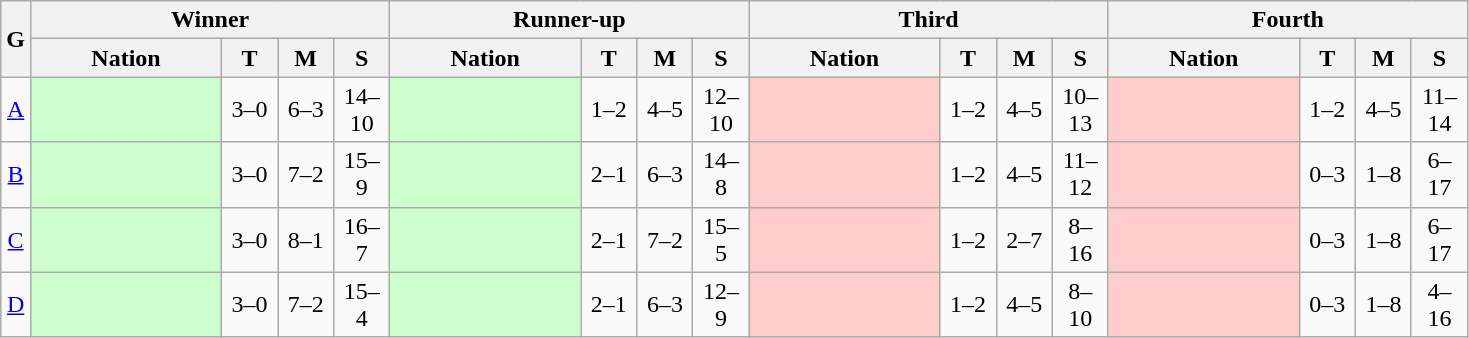<table class="wikitable nowrap" style=text-align:center>
<tr>
<th rowspan=2>G</th>
<th colspan=4>Winner</th>
<th colspan=4>Runner-up</th>
<th colspan=4>Third</th>
<th colspan=4>Fourth</th>
</tr>
<tr>
<th width=120>Nation</th>
<th width=30>T</th>
<th width=30>M</th>
<th width=30>S</th>
<th width=120>Nation</th>
<th width=30>T</th>
<th width=30>M</th>
<th width=30>S</th>
<th width=120>Nation</th>
<th width=30>T</th>
<th width=30>M</th>
<th width=30>S</th>
<th width=120>Nation</th>
<th width=30>T</th>
<th width=30>M</th>
<th width=30>S</th>
</tr>
<tr>
<td><a href='#'>A</a></td>
<td style=text-align:left bgcolor=ccffcc></td>
<td>3–0</td>
<td>6–3</td>
<td>14–10</td>
<td style=text-align:left bgcolor=ccffcc></td>
<td>1–2</td>
<td>4–5</td>
<td>12–10</td>
<td style=text-align:left bgcolor=ffcccc></td>
<td>1–2</td>
<td>4–5</td>
<td>10–13</td>
<td style=text-align:left bgcolor=ffcccc></td>
<td>1–2</td>
<td>4–5</td>
<td>11–14</td>
</tr>
<tr>
<td><a href='#'>B</a></td>
<td style=text-align:left bgcolor=ccffcc></td>
<td>3–0</td>
<td>7–2</td>
<td>15–9</td>
<td style=text-align:left bgcolor=ccffcc></td>
<td>2–1</td>
<td>6–3</td>
<td>14–8</td>
<td style=text-align:left bgcolor=ffcccc></td>
<td>1–2</td>
<td>4–5</td>
<td>11–12</td>
<td style=text-align:left bgcolor=ffcccc></td>
<td>0–3</td>
<td>1–8</td>
<td>6–17</td>
</tr>
<tr>
<td><a href='#'>C</a></td>
<td style=text-align:left bgcolor=ccffcc></td>
<td>3–0</td>
<td>8–1</td>
<td>16–7</td>
<td style=text-align:left bgcolor=ccffcc></td>
<td>2–1</td>
<td>7–2</td>
<td>15–5</td>
<td style=text-align:left bgcolor=ffcccc></td>
<td>1–2</td>
<td>2–7</td>
<td>8–16</td>
<td style=text-align:left bgcolor=ffcccc></td>
<td>0–3</td>
<td>1–8</td>
<td>6–17</td>
</tr>
<tr>
<td><a href='#'>D</a></td>
<td style=text-align:left bgcolor=ccffcc></td>
<td>3–0</td>
<td>7–2</td>
<td>15–4</td>
<td style=text-align:left bgcolor=ccffcc></td>
<td>2–1</td>
<td>6–3</td>
<td>12–9</td>
<td style=text-align:left bgcolor=ffcccc></td>
<td>1–2</td>
<td>4–5</td>
<td>8–10</td>
<td style=text-align:left bgcolor=ffcccc></td>
<td>0–3</td>
<td>1–8</td>
<td>4–16</td>
</tr>
</table>
